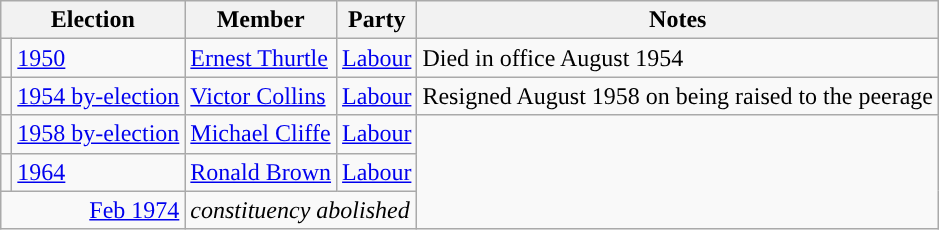<table class="wikitable">
<tr>
<th colspan="2">Election</th>
<th>Member</th>
<th>Party</th>
<th>Notes</th>
</tr>
<tr>
<td style="color:inherit;background-color: "></td>
<td><a href='#'>1950</a></td>
<td><a href='#'>Ernest Thurtle</a></td>
<td><a href='#'>Labour</a></td>
<td>Died in office August 1954</td>
</tr>
<tr>
<td style="color:inherit;background-color: "></td>
<td><a href='#'>1954 by-election</a></td>
<td><a href='#'>Victor Collins</a></td>
<td><a href='#'>Labour</a></td>
<td>Resigned August 1958 on being raised to the peerage</td>
</tr>
<tr>
<td style="color:inherit;background-color: "></td>
<td><a href='#'>1958 by-election</a></td>
<td><a href='#'>Michael Cliffe</a></td>
<td><a href='#'>Labour</a></td>
</tr>
<tr>
<td style="color:inherit;background-color: "></td>
<td><a href='#'>1964</a></td>
<td><a href='#'>Ronald Brown</a></td>
<td><a href='#'>Labour</a></td>
</tr>
<tr>
<td colspan="2" align="right"><a href='#'>Feb 1974</a></td>
<td colspan="2"><em>constituency abolished</em></td>
</tr>
</table>
